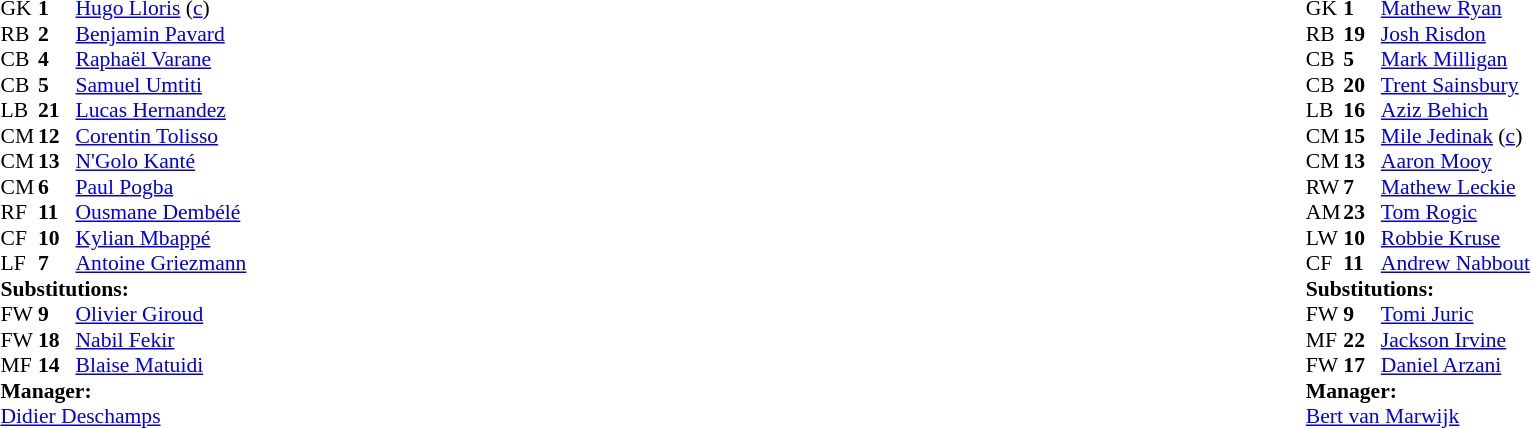<table width="100%">
<tr>
<td valign="top" width="40%"><br><table style="font-size:90%" cellspacing="0" cellpadding="0">
<tr>
<th width=25></th>
<th width=25></th>
</tr>
<tr>
<td>GK</td>
<td><strong>1</strong></td>
<td><a href='#'>Hugo Lloris</a> (<a href='#'>c</a>)</td>
</tr>
<tr>
<td>RB</td>
<td><strong>2</strong></td>
<td><a href='#'>Benjamin Pavard</a></td>
</tr>
<tr>
<td>CB</td>
<td><strong>4</strong></td>
<td><a href='#'>Raphaël Varane</a></td>
</tr>
<tr>
<td>CB</td>
<td><strong>5</strong></td>
<td><a href='#'>Samuel Umtiti</a></td>
</tr>
<tr>
<td>LB</td>
<td><strong>21</strong></td>
<td><a href='#'>Lucas Hernandez</a></td>
</tr>
<tr>
<td>CM</td>
<td><strong>12</strong></td>
<td><a href='#'>Corentin Tolisso</a></td>
<td></td>
<td></td>
</tr>
<tr>
<td>CM</td>
<td><strong>13</strong></td>
<td><a href='#'>N'Golo Kanté</a></td>
</tr>
<tr>
<td>CM</td>
<td><strong>6</strong></td>
<td><a href='#'>Paul Pogba</a></td>
</tr>
<tr>
<td>RF</td>
<td><strong>11</strong></td>
<td><a href='#'>Ousmane Dembélé</a></td>
<td></td>
<td></td>
</tr>
<tr>
<td>CF</td>
<td><strong>10</strong></td>
<td><a href='#'>Kylian Mbappé</a></td>
</tr>
<tr>
<td>LF</td>
<td><strong>7</strong></td>
<td><a href='#'>Antoine Griezmann</a></td>
<td></td>
<td></td>
</tr>
<tr>
<td colspan=3><strong>Substitutions:</strong></td>
</tr>
<tr>
<td>FW</td>
<td><strong>9</strong></td>
<td><a href='#'>Olivier Giroud</a></td>
<td></td>
<td></td>
</tr>
<tr>
<td>FW</td>
<td><strong>18</strong></td>
<td><a href='#'>Nabil Fekir</a></td>
<td></td>
<td></td>
</tr>
<tr>
<td>MF</td>
<td><strong>14</strong></td>
<td><a href='#'>Blaise Matuidi</a></td>
<td></td>
<td></td>
</tr>
<tr>
<td colspan=3><strong>Manager:</strong></td>
</tr>
<tr>
<td colspan=3><a href='#'>Didier Deschamps</a></td>
</tr>
</table>
</td>
<td valign="top"></td>
<td valign="top" width="50%"><br><table style="font-size:90%; margin:auto" cellspacing="0" cellpadding="0">
<tr>
<th width=25></th>
<th width=25></th>
</tr>
<tr>
<td>GK</td>
<td><strong>1</strong></td>
<td><a href='#'>Mathew Ryan</a></td>
</tr>
<tr>
<td>RB</td>
<td><strong>19</strong></td>
<td><a href='#'>Josh Risdon</a></td>
<td></td>
</tr>
<tr>
<td>CB</td>
<td><strong>5</strong></td>
<td><a href='#'>Mark Milligan</a></td>
</tr>
<tr>
<td>CB</td>
<td><strong>20</strong></td>
<td><a href='#'>Trent Sainsbury</a></td>
</tr>
<tr>
<td>LB</td>
<td><strong>16</strong></td>
<td><a href='#'>Aziz Behich</a></td>
<td></td>
</tr>
<tr>
<td>CM</td>
<td><strong>15</strong></td>
<td><a href='#'>Mile Jedinak</a> (<a href='#'>c</a>)</td>
</tr>
<tr>
<td>CM</td>
<td><strong>13</strong></td>
<td><a href='#'>Aaron Mooy</a></td>
</tr>
<tr>
<td>RW</td>
<td><strong>7</strong></td>
<td><a href='#'>Mathew Leckie</a></td>
<td></td>
</tr>
<tr>
<td>AM</td>
<td><strong>23</strong></td>
<td><a href='#'>Tom Rogic</a></td>
<td></td>
<td></td>
</tr>
<tr>
<td>LW</td>
<td><strong>10</strong></td>
<td><a href='#'>Robbie Kruse</a></td>
<td></td>
<td></td>
</tr>
<tr>
<td>CF</td>
<td><strong>11</strong></td>
<td><a href='#'>Andrew Nabbout</a></td>
<td></td>
<td></td>
</tr>
<tr>
<td colspan=3><strong>Substitutions:</strong></td>
</tr>
<tr>
<td>FW</td>
<td><strong>9</strong></td>
<td><a href='#'>Tomi Juric</a></td>
<td></td>
<td></td>
</tr>
<tr>
<td>MF</td>
<td><strong>22</strong></td>
<td><a href='#'>Jackson Irvine</a></td>
<td></td>
<td></td>
</tr>
<tr>
<td>FW</td>
<td><strong>17</strong></td>
<td><a href='#'>Daniel Arzani</a></td>
<td></td>
<td></td>
</tr>
<tr>
<td colspan=3><strong>Manager:</strong></td>
</tr>
<tr>
<td colspan=3> <a href='#'>Bert van Marwijk</a></td>
</tr>
</table>
</td>
</tr>
</table>
